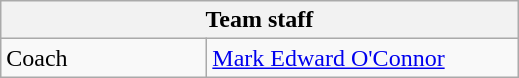<table class="wikitable">
<tr>
<th colspan="2">Team staff</th>
</tr>
<tr>
<td width="130">Coach</td>
<td width="200"><a href='#'>Mark Edward O'Connor</a></td>
</tr>
</table>
